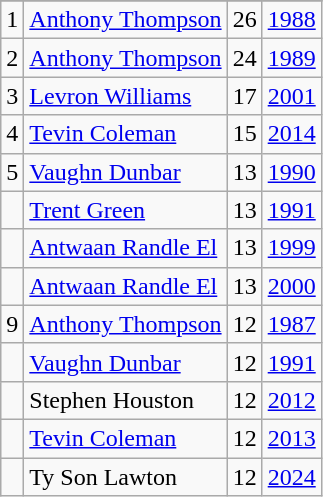<table class="wikitable">
<tr>
</tr>
<tr>
<td>1</td>
<td><a href='#'>Anthony Thompson</a></td>
<td>26</td>
<td><a href='#'>1988</a></td>
</tr>
<tr>
<td>2</td>
<td><a href='#'>Anthony Thompson</a></td>
<td>24</td>
<td><a href='#'>1989</a></td>
</tr>
<tr>
<td>3</td>
<td><a href='#'>Levron Williams</a></td>
<td>17</td>
<td><a href='#'>2001</a></td>
</tr>
<tr>
<td>4</td>
<td><a href='#'>Tevin Coleman</a></td>
<td>15</td>
<td><a href='#'>2014</a></td>
</tr>
<tr>
<td>5</td>
<td><a href='#'>Vaughn Dunbar</a></td>
<td>13</td>
<td><a href='#'>1990</a></td>
</tr>
<tr>
<td></td>
<td><a href='#'>Trent Green</a></td>
<td>13</td>
<td><a href='#'>1991</a></td>
</tr>
<tr>
<td></td>
<td><a href='#'>Antwaan Randle El</a></td>
<td>13</td>
<td><a href='#'>1999</a></td>
</tr>
<tr>
<td></td>
<td><a href='#'>Antwaan Randle El</a></td>
<td>13</td>
<td><a href='#'>2000</a></td>
</tr>
<tr>
<td>9</td>
<td><a href='#'>Anthony Thompson</a></td>
<td>12</td>
<td><a href='#'>1987</a></td>
</tr>
<tr>
<td></td>
<td><a href='#'>Vaughn Dunbar</a></td>
<td>12</td>
<td><a href='#'>1991</a></td>
</tr>
<tr>
<td></td>
<td>Stephen Houston</td>
<td>12</td>
<td><a href='#'>2012</a></td>
</tr>
<tr>
<td></td>
<td><a href='#'>Tevin Coleman</a></td>
<td>12</td>
<td><a href='#'>2013</a></td>
</tr>
<tr>
<td></td>
<td>Ty Son Lawton</td>
<td>12</td>
<td><a href='#'>2024</a></td>
</tr>
</table>
